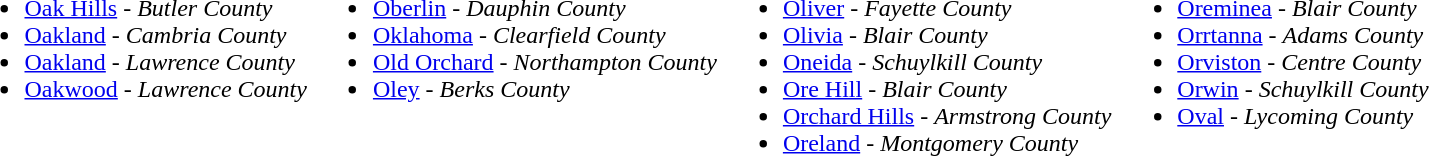<table>
<tr valign=top>
<td><br><ul><li><a href='#'>Oak Hills</a> - <em>Butler County</em></li><li><a href='#'>Oakland</a> - <em>Cambria County</em></li><li><a href='#'>Oakland</a> - <em>Lawrence County</em></li><li><a href='#'>Oakwood</a> - <em>Lawrence County</em></li></ul></td>
<td><br><ul><li><a href='#'>Oberlin</a> - <em>Dauphin County</em></li><li><a href='#'>Oklahoma</a> - <em>Clearfield County</em></li><li><a href='#'>Old Orchard</a> - <em>Northampton County</em></li><li><a href='#'>Oley</a> - <em>Berks County</em></li></ul></td>
<td><br><ul><li><a href='#'>Oliver</a> - <em>Fayette County</em></li><li><a href='#'>Olivia</a> - <em>Blair County</em></li><li><a href='#'>Oneida</a> - <em>Schuylkill County</em></li><li><a href='#'>Ore Hill</a> - <em>Blair County</em></li><li><a href='#'>Orchard Hills</a> - <em>Armstrong County</em></li><li><a href='#'>Oreland</a> - <em>Montgomery County</em></li></ul></td>
<td><br><ul><li><a href='#'>Oreminea</a> - <em>Blair County</em></li><li><a href='#'>Orrtanna</a> - <em>Adams County</em></li><li><a href='#'>Orviston</a> - <em>Centre County</em></li><li><a href='#'>Orwin</a> - <em>Schuylkill County</em></li><li><a href='#'>Oval</a> - <em>Lycoming County</em></li></ul></td>
</tr>
</table>
